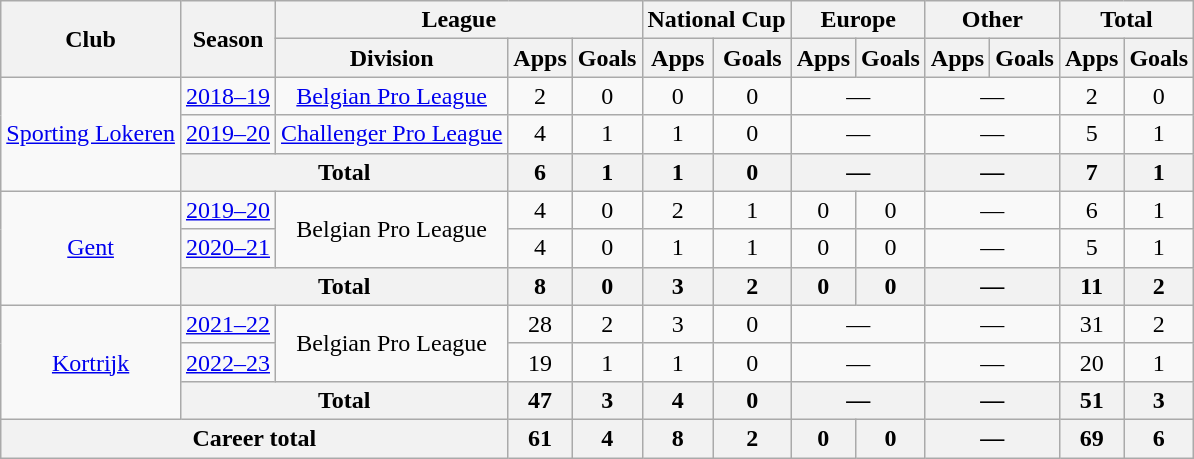<table class="wikitable" style="text-align:center">
<tr>
<th rowspan="2">Club</th>
<th rowspan="2">Season</th>
<th colspan="3">League</th>
<th colspan="2">National Cup</th>
<th colspan="2">Europe</th>
<th colspan="2">Other</th>
<th colspan="2">Total</th>
</tr>
<tr>
<th>Division</th>
<th>Apps</th>
<th>Goals</th>
<th>Apps</th>
<th>Goals</th>
<th>Apps</th>
<th>Goals</th>
<th>Apps</th>
<th>Goals</th>
<th>Apps</th>
<th>Goals</th>
</tr>
<tr>
<td rowspan="3"><a href='#'>Sporting Lokeren</a></td>
<td><a href='#'>2018–19</a></td>
<td><a href='#'>Belgian Pro League</a></td>
<td>2</td>
<td>0</td>
<td>0</td>
<td>0</td>
<td colspan="2">—</td>
<td colspan="2">—</td>
<td>2</td>
<td>0</td>
</tr>
<tr>
<td><a href='#'>2019–20</a></td>
<td><a href='#'>Challenger Pro League</a></td>
<td>4</td>
<td>1</td>
<td>1</td>
<td>0</td>
<td colspan="2">—</td>
<td colspan="2">—</td>
<td>5</td>
<td>1</td>
</tr>
<tr>
<th colspan="2">Total</th>
<th>6</th>
<th>1</th>
<th>1</th>
<th>0</th>
<th colspan="2">—</th>
<th colspan="2">—</th>
<th>7</th>
<th>1</th>
</tr>
<tr>
<td rowspan="3"><a href='#'>Gent</a></td>
<td><a href='#'>2019–20</a></td>
<td rowspan="2">Belgian Pro League</td>
<td>4</td>
<td>0</td>
<td>2</td>
<td>1</td>
<td>0</td>
<td>0</td>
<td colspan="2">—</td>
<td>6</td>
<td>1</td>
</tr>
<tr>
<td><a href='#'>2020–21</a></td>
<td>4</td>
<td>0</td>
<td>1</td>
<td>1</td>
<td>0</td>
<td>0</td>
<td colspan="2">—</td>
<td>5</td>
<td>1</td>
</tr>
<tr>
<th colspan="2">Total</th>
<th>8</th>
<th>0</th>
<th>3</th>
<th>2</th>
<th>0</th>
<th>0</th>
<th colspan="2">—</th>
<th>11</th>
<th>2</th>
</tr>
<tr>
<td rowspan="3"><a href='#'>Kortrijk</a></td>
<td><a href='#'>2021–22</a></td>
<td rowspan="2">Belgian Pro League</td>
<td>28</td>
<td>2</td>
<td>3</td>
<td>0</td>
<td colspan="2">—</td>
<td colspan="2">—</td>
<td>31</td>
<td>2</td>
</tr>
<tr>
<td><a href='#'>2022–23</a></td>
<td>19</td>
<td>1</td>
<td>1</td>
<td>0</td>
<td colspan="2">—</td>
<td colspan="2">—</td>
<td>20</td>
<td>1</td>
</tr>
<tr>
<th colspan="2">Total</th>
<th>47</th>
<th>3</th>
<th>4</th>
<th>0</th>
<th colspan="2">—</th>
<th colspan="2">—</th>
<th>51</th>
<th>3</th>
</tr>
<tr>
<th colspan="3">Career total</th>
<th>61</th>
<th>4</th>
<th>8</th>
<th>2</th>
<th>0</th>
<th>0</th>
<th colspan="2">—</th>
<th>69</th>
<th>6</th>
</tr>
</table>
